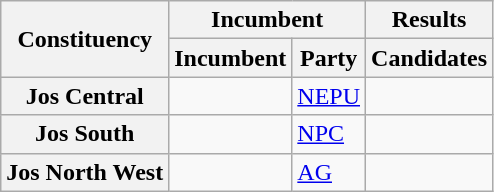<table class="wikitable sortable">
<tr>
<th rowspan="2">Constituency</th>
<th colspan="2">Incumbent</th>
<th>Results</th>
</tr>
<tr valign="bottom">
<th>Incumbent</th>
<th>Party</th>
<th>Candidates</th>
</tr>
<tr>
<th>Jos Central</th>
<td></td>
<td><a href='#'>NEPU</a></td>
<td nowrap=""></td>
</tr>
<tr>
<th>Jos South</th>
<td></td>
<td><a href='#'>NPC</a></td>
<td nowrap=""></td>
</tr>
<tr>
<th>Jos North West</th>
<td></td>
<td><a href='#'>AG</a></td>
<td nowrap=""></td>
</tr>
</table>
